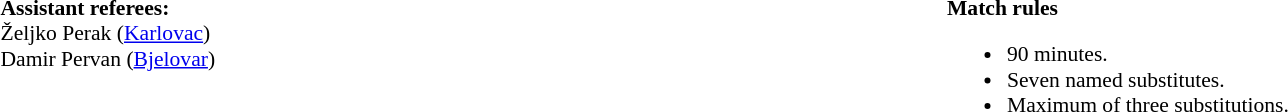<table style="width:100%; font-size:90%;">
<tr>
<td style="width:50%; vertical-align:top;"><br><strong>Assistant referees:</strong>
<br>Željko Perak (<a href='#'>Karlovac</a>)
<br>Damir Pervan (<a href='#'>Bjelovar</a>)</td>
<td style="width:60%; vertical-align:top;"><br><strong>Match rules</strong><ul><li>90 minutes.</li><li>Seven named substitutes.</li><li>Maximum of three substitutions.</li></ul></td>
</tr>
</table>
